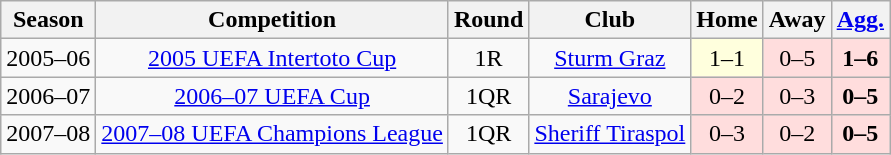<table class="wikitable" style="text-align:center">
<tr>
<th>Season</th>
<th>Competition</th>
<th>Round</th>
<th>Club</th>
<th>Home</th>
<th>Away</th>
<th><a href='#'>Agg.</a></th>
</tr>
<tr>
<td>2005–06</td>
<td><a href='#'>2005 UEFA Intertoto Cup</a></td>
<td>1R</td>
<td> <a href='#'>Sturm Graz</a></td>
<td bgcolor="#ffd">1–1</td>
<td bgcolor="#fdd">0–5</td>
<td bgcolor="#fdd"><strong>1–6</strong></td>
</tr>
<tr>
<td>2006–07</td>
<td><a href='#'>2006–07 UEFA Cup</a></td>
<td>1QR</td>
<td> <a href='#'>Sarajevo</a></td>
<td bgcolor="#fdd">0–2</td>
<td bgcolor="#fdd">0–3</td>
<td bgcolor="#fdd"><strong>0–5</strong></td>
</tr>
<tr>
<td>2007–08</td>
<td><a href='#'>2007–08 UEFA Champions League</a></td>
<td>1QR</td>
<td> <a href='#'>Sheriff Tiraspol</a></td>
<td bgcolor="#fdd">0–3</td>
<td bgcolor="#fdd">0–2</td>
<td bgcolor="#fdd"><strong>0–5</strong></td>
</tr>
</table>
